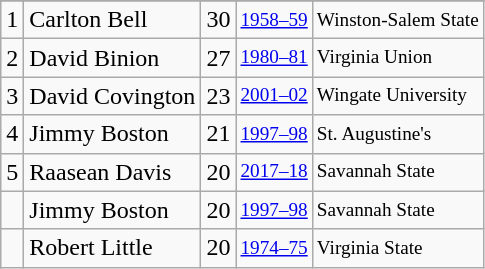<table class="wikitable">
<tr>
</tr>
<tr>
<td>1</td>
<td>Carlton Bell</td>
<td>30</td>
<td style="font-size:80%;"><a href='#'>1958–59</a></td>
<td style="font-size:80%;">Winston-Salem State</td>
</tr>
<tr>
<td>2</td>
<td>David Binion</td>
<td>27</td>
<td style="font-size:80%;"><a href='#'>1980–81</a></td>
<td style="font-size:80%;">Virginia Union</td>
</tr>
<tr>
<td>3</td>
<td>David Covington</td>
<td>23</td>
<td style="font-size:80%;"><a href='#'>2001–02</a></td>
<td style="font-size:80%;">Wingate University</td>
</tr>
<tr>
<td>4</td>
<td>Jimmy Boston</td>
<td>21</td>
<td style="font-size:80%;"><a href='#'>1997–98</a></td>
<td style="font-size:80%;">St. Augustine's</td>
</tr>
<tr>
<td>5</td>
<td>Raasean Davis</td>
<td>20</td>
<td style="font-size:80%;"><a href='#'>2017–18</a></td>
<td style="font-size:80%;">Savannah State</td>
</tr>
<tr>
<td></td>
<td>Jimmy Boston</td>
<td>20</td>
<td style="font-size:80%;"><a href='#'>1997–98</a></td>
<td style="font-size:80%;">Savannah State</td>
</tr>
<tr>
<td></td>
<td>Robert Little</td>
<td>20</td>
<td style="font-size:80%;"><a href='#'>1974–75</a></td>
<td style="font-size:80%;">Virginia State</td>
</tr>
</table>
